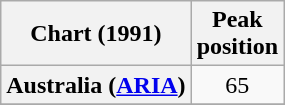<table class="wikitable sortable plainrowheaders" style="text-align:center">
<tr>
<th>Chart (1991)</th>
<th>Peak<br>position</th>
</tr>
<tr>
<th scope="row">Australia (<a href='#'>ARIA</a>)</th>
<td>65</td>
</tr>
<tr>
</tr>
</table>
